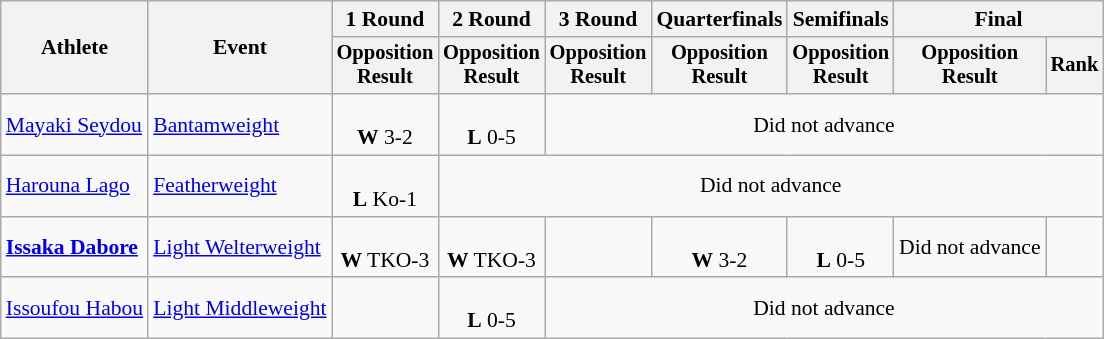<table class="wikitable" style="font-size:90%">
<tr>
<th rowspan="2">Athlete</th>
<th rowspan="2">Event</th>
<th>1 Round</th>
<th>2 Round</th>
<th>3 Round</th>
<th>Quarterfinals</th>
<th>Semifinals</th>
<th colspan=2>Final</th>
</tr>
<tr style="font-size:95%">
<th>Opposition<br>Result</th>
<th>Opposition<br>Result</th>
<th>Opposition<br>Result</th>
<th>Opposition<br>Result</th>
<th>Opposition<br>Result</th>
<th>Opposition<br>Result</th>
<th>Rank</th>
</tr>
<tr align=center>
<td align=left><a href='#'>Mayaki Seydou</a></td>
<td align=left><a href='#'>Bantamweight</a></td>
<td><br><strong>W</strong> 3-2</td>
<td><br><strong>L</strong> 0-5</td>
<td colspan=5>Did not advance</td>
</tr>
<tr align=center>
<td align=left><a href='#'>Harouna Lago</a></td>
<td align=left><a href='#'>Featherweight</a></td>
<td><br><strong>L</strong> Ko-1</td>
<td colspan=6>Did not advance</td>
</tr>
<tr align=center>
<td align=left><strong><a href='#'>Issaka Dabore</a></strong></td>
<td align=left><a href='#'>Light Welterweight</a></td>
<td><br><strong>W</strong> TKO-3</td>
<td><br><strong>W</strong> TKO-3</td>
<td></td>
<td><br><strong>W</strong> 3-2</td>
<td><br><strong>L</strong> 0-5</td>
<td>Did not advance</td>
<td></td>
</tr>
<tr align=center>
<td align=left><a href='#'>Issoufou Habou</a></td>
<td align=left><a href='#'>Light Middleweight</a></td>
<td></td>
<td><br><strong>L</strong> 0-5</td>
<td colspan=5>Did not advance</td>
</tr>
</table>
